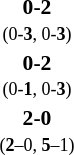<table style="width:100%;" cellspacing="1">
<tr>
<th width=25%></th>
<th width=10%></th>
<th width=25%></th>
</tr>
<tr style=font-size:90%>
<td align=right></td>
<td align=center><strong> 0-2 </strong><br><small>(0-<strong>3</strong>, 0-<strong>3</strong>)</small></td>
<td><strong> </strong></td>
</tr>
<tr style=font-size:90%>
<td align=right></td>
<td align=center><strong> 0-2 </strong><br><small>(0-<strong>1</strong>, 0-<strong>3</strong>)</small></td>
<td><strong></strong></td>
</tr>
<tr style=font-size:90%>
<td align=right><strong></strong></td>
<td align=center><strong> 2-0 </strong><br><small>(<strong>2</strong>–0, <strong>5</strong>–1)</small></td>
<td></td>
</tr>
</table>
